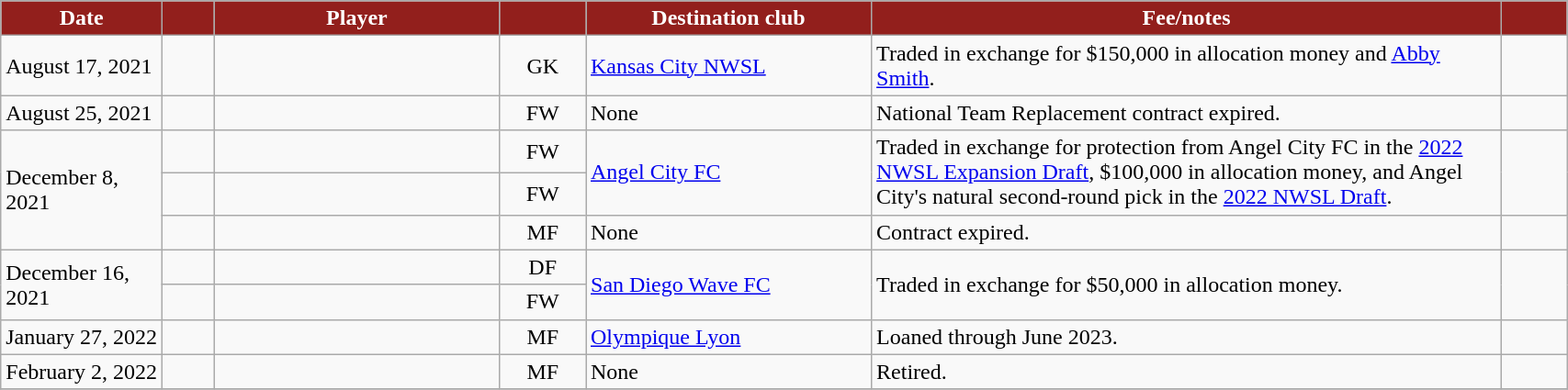<table class="wikitable sortable" style="text-align:left;">
<tr>
<th style="background:#921f1c; color:#fff; width:110px;" data-sort-type="date">Date</th>
<th style="background:#921f1c; color:#fff; width:30px;"></th>
<th style="background:#921f1c; color:#fff; width:200px;">Player</th>
<th style="background:#921f1c; color:#fff; width:55px;"></th>
<th style="background:#921f1c; color:#fff; width:200px;">Destination club</th>
<th style="background:#921f1c; color:#fff; width:450px;">Fee/notes</th>
<th style="background:#921f1c; color:#fff; width:40px;"></th>
</tr>
<tr>
<td>August 17, 2021</td>
<td align="center"></td>
<td></td>
<td align="center">GK</td>
<td> <a href='#'>Kansas City NWSL</a></td>
<td>Traded in exchange for $150,000 in allocation money and <a href='#'>Abby Smith</a>.</td>
<td></td>
</tr>
<tr>
<td>August 25, 2021</td>
<td align="center"></td>
<td></td>
<td align="center">FW</td>
<td>None</td>
<td>National Team Replacement contract expired.</td>
<td></td>
</tr>
<tr>
<td rowspan="3">December 8, 2021</td>
<td align="center"></td>
<td></td>
<td align="center">FW</td>
<td rowspan="2"> <a href='#'>Angel City FC</a></td>
<td rowspan="2">Traded in exchange for protection from Angel City FC in the <a href='#'>2022 NWSL Expansion Draft</a>, $100,000 in allocation money, and Angel City's natural second-round pick in the <a href='#'>2022 NWSL Draft</a>.</td>
<td rowspan="2"></td>
</tr>
<tr>
<td align="center"></td>
<td></td>
<td align="center">FW</td>
</tr>
<tr>
<td {align="center"></td>
<td></td>
<td align="center">MF</td>
<td>None</td>
<td>Contract expired.</td>
<td></td>
</tr>
<tr>
<td rowspan="2">December 16, 2021</td>
<td align="center"></td>
<td></td>
<td align="center">DF</td>
<td rowspan="2"> <a href='#'>San Diego Wave FC</a></td>
<td rowspan="2">Traded in exchange for $50,000 in allocation money.</td>
<td rowspan="2"></td>
</tr>
<tr>
<td align="center"></td>
<td></td>
<td align="center">FW</td>
</tr>
<tr>
<td>January 27, 2022</td>
<td align="center"></td>
<td></td>
<td align="center">MF</td>
<td> <a href='#'>Olympique Lyon</a></td>
<td>Loaned through June 2023.</td>
<td></td>
</tr>
<tr>
<td>February 2, 2022</td>
<td align="center"></td>
<td></td>
<td align="center">MF</td>
<td>None</td>
<td>Retired.</td>
<td></td>
</tr>
<tr>
</tr>
</table>
